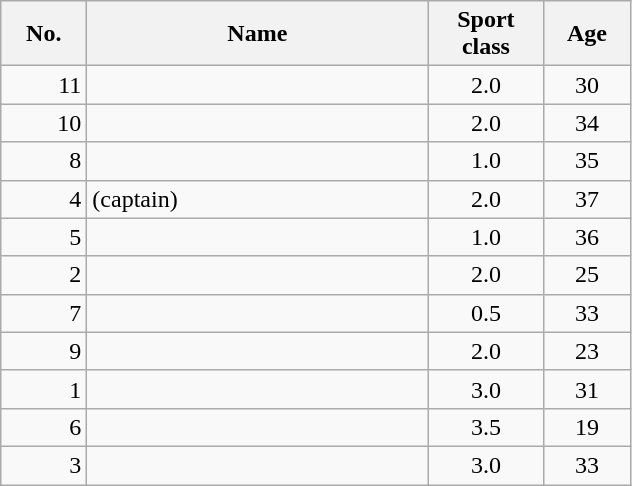<table class="wikitable sortable">
<tr>
<th width="50">No.</th>
<th width="220">Name</th>
<th width="70">Sport class</th>
<th width="50">Age</th>
</tr>
<tr>
<td align="right">11</td>
<td></td>
<td align="center">2.0</td>
<td align="center">30</td>
</tr>
<tr>
<td align="right">10</td>
<td></td>
<td align="center">2.0</td>
<td align="center">34</td>
</tr>
<tr>
<td align="right">8</td>
<td></td>
<td align="center">1.0</td>
<td align="center">35</td>
</tr>
<tr>
<td align="right">4</td>
<td> (captain)</td>
<td align="center">2.0</td>
<td align="center">37</td>
</tr>
<tr>
<td align="right">5</td>
<td></td>
<td align="center">1.0</td>
<td align="center">36</td>
</tr>
<tr>
<td align="right">2</td>
<td></td>
<td align="center">2.0</td>
<td align="center">25</td>
</tr>
<tr>
<td align="right">7</td>
<td></td>
<td align="center">0.5</td>
<td align="center">33</td>
</tr>
<tr>
<td align="right">9</td>
<td></td>
<td align="center">2.0</td>
<td align="center">23</td>
</tr>
<tr>
<td align="right">1</td>
<td></td>
<td align="center">3.0</td>
<td align="center">31</td>
</tr>
<tr>
<td align="right">6</td>
<td></td>
<td align="center">3.5</td>
<td align="center">19</td>
</tr>
<tr>
<td align="right">3</td>
<td></td>
<td align="center">3.0</td>
<td align="center">33</td>
</tr>
</table>
